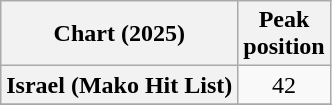<table class="wikitable plainrowheaders" style="text-align:center">
<tr>
<th scope="col">Chart (2025)</th>
<th scope="col">Peak<br>position</th>
</tr>
<tr>
<th scope="row">Israel (Mako Hit List)</th>
<td>42</td>
</tr>
<tr>
</tr>
</table>
